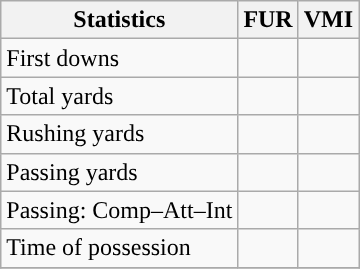<table class="wikitable" style="float: left;">
<tr>
<th>Statistics</th>
<th>FUR</th>
<th>VMI</th>
</tr>
<tr>
<td>First downs</td>
<td></td>
<td></td>
</tr>
<tr>
<td>Total yards</td>
<td></td>
<td></td>
</tr>
<tr>
<td>Rushing yards</td>
<td></td>
<td></td>
</tr>
<tr>
<td>Passing yards</td>
<td></td>
<td></td>
</tr>
<tr>
<td>Passing: Comp–Att–Int</td>
<td></td>
<td></td>
</tr>
<tr>
<td>Time of possession</td>
<td></td>
<td></td>
</tr>
<tr>
</tr>
</table>
